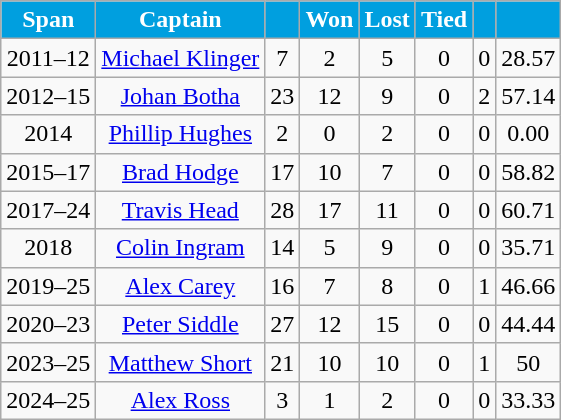<table class="wikitable" style="font-size:100%">
<tr>
<th style="background:#009FDF; color:white">Span</th>
<th style="background:#009FDF; color:white">Captain</th>
<th style="background:#009FDF; color:white"></th>
<th style="background:#009FDF; color:white">Won</th>
<th style="background:#009FDF; color:white">Lost</th>
<th style="background:#009FDF; color:white">Tied</th>
<th style="background:#009FDF; color:white"></th>
<th style="background:#009FDF; color:white"></th>
</tr>
<tr align="center">
<td>2011–12</td>
<td><a href='#'>Michael Klinger</a></td>
<td>7</td>
<td>2</td>
<td>5</td>
<td>0</td>
<td>0</td>
<td>28.57</td>
</tr>
<tr align="center">
<td>2012–15</td>
<td><a href='#'>Johan Botha</a></td>
<td>23</td>
<td>12</td>
<td>9</td>
<td>0</td>
<td>2</td>
<td>57.14</td>
</tr>
<tr align="center">
<td>2014</td>
<td><a href='#'>Phillip Hughes</a></td>
<td>2</td>
<td>0</td>
<td>2</td>
<td>0</td>
<td>0</td>
<td>0.00</td>
</tr>
<tr align="center">
<td>2015–17</td>
<td><a href='#'>Brad Hodge</a></td>
<td>17</td>
<td>10</td>
<td>7</td>
<td>0</td>
<td>0</td>
<td>58.82</td>
</tr>
<tr align="center">
<td>2017–24</td>
<td><a href='#'>Travis Head</a></td>
<td>28</td>
<td>17</td>
<td>11</td>
<td>0</td>
<td>0</td>
<td>60.71</td>
</tr>
<tr align="center">
<td>2018</td>
<td><a href='#'>Colin Ingram</a></td>
<td>14</td>
<td>5</td>
<td>9</td>
<td>0</td>
<td>0</td>
<td>35.71</td>
</tr>
<tr align="center">
<td>2019–25</td>
<td><a href='#'>Alex Carey</a></td>
<td>16</td>
<td>7</td>
<td>8</td>
<td>0</td>
<td>1</td>
<td>46.66</td>
</tr>
<tr align="center">
<td>2020–23</td>
<td><a href='#'>Peter Siddle</a></td>
<td>27</td>
<td>12</td>
<td>15</td>
<td>0</td>
<td>0</td>
<td>44.44</td>
</tr>
<tr align="center">
<td>2023–25</td>
<td><a href='#'>Matthew Short</a></td>
<td>21</td>
<td>10</td>
<td>10</td>
<td>0</td>
<td>1</td>
<td>50</td>
</tr>
<tr align="center">
<td>2024–25</td>
<td><a href='#'>Alex Ross</a></td>
<td>3</td>
<td>1</td>
<td>2</td>
<td>0</td>
<td>0</td>
<td>33.33</td>
</tr>
</table>
